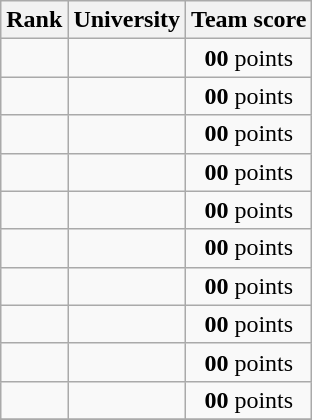<table class="wikitable sortable" style=" text-align:center">
<tr>
<th>Rank</th>
<th>University</th>
<th>Team score</th>
</tr>
<tr>
<td></td>
<td align=left></td>
<td><strong>00</strong> points</td>
</tr>
<tr>
<td></td>
<td align=left></td>
<td><strong>00</strong> points</td>
</tr>
<tr>
<td></td>
<td align=left></td>
<td><strong>00</strong> points</td>
</tr>
<tr>
<td></td>
<td align=left></td>
<td><strong>00</strong> points</td>
</tr>
<tr>
<td></td>
<td align=left></td>
<td><strong>00</strong> points</td>
</tr>
<tr>
<td></td>
<td align=left></td>
<td><strong>00</strong> points</td>
</tr>
<tr>
<td></td>
<td align="left"></td>
<td><strong>00</strong> points</td>
</tr>
<tr>
<td></td>
<td align=left></td>
<td><strong>00</strong> points</td>
</tr>
<tr>
<td></td>
<td align=left></td>
<td><strong>00</strong> points</td>
</tr>
<tr>
<td></td>
<td align="left"></td>
<td><strong>00</strong> points</td>
</tr>
<tr>
</tr>
</table>
